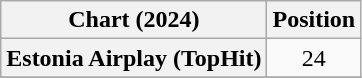<table class="wikitable plainrowheaders" style="text-align:center">
<tr>
<th scope="col">Chart (2024)</th>
<th scope="col">Position</th>
</tr>
<tr>
<th scope="row">Estonia Airplay (TopHit)</th>
<td>24</td>
</tr>
<tr>
</tr>
</table>
